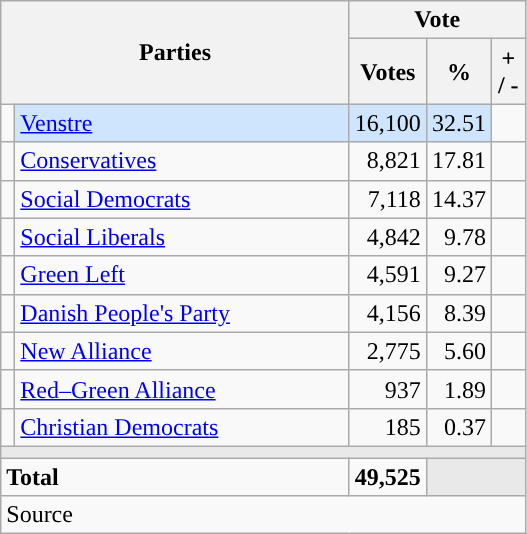<table class="wikitable" style="text-align:right;">
<tr>
<th style="text-align:centre;" rowspan="2" colspan="2" width="225">Parties</th>
<th colspan="3">Vote</th>
</tr>
<tr>
<th width="15">Votes</th>
<th width="15">%</th>
<th width="15">+ / -</th>
</tr>
<tr>
<td width="2" style="color:inherit;background:"></td>
<td bgcolor=#cfe5fe  align="left"><a href='#'>Venstre</a></td>
<td bgcolor=#cfe5fe>16,100</td>
<td bgcolor=#cfe5fe>32.51</td>
<td></td>
</tr>
<tr>
<td width="2" style="color:inherit;background:"></td>
<td align="left"><a href='#'>Conservatives</a></td>
<td>8,821</td>
<td>17.81</td>
<td></td>
</tr>
<tr>
<td width="2" style="color:inherit;background:"></td>
<td align="left"><a href='#'>Social Democrats</a></td>
<td>7,118</td>
<td>14.37</td>
<td></td>
</tr>
<tr>
<td width="2" style="color:inherit;background:"></td>
<td align="left"><a href='#'>Social Liberals</a></td>
<td>4,842</td>
<td>9.78</td>
<td></td>
</tr>
<tr>
<td width="2" style="color:inherit;background:"></td>
<td align="left"><a href='#'>Green Left</a></td>
<td>4,591</td>
<td>9.27</td>
<td></td>
</tr>
<tr>
<td width="2" style="color:inherit;background:"></td>
<td align="left"><a href='#'>Danish People's Party</a></td>
<td>4,156</td>
<td>8.39</td>
<td></td>
</tr>
<tr>
<td width="2" style="color:inherit;background:"></td>
<td align="left"><a href='#'>New Alliance</a></td>
<td>2,775</td>
<td>5.60</td>
<td></td>
</tr>
<tr>
<td width="2" style="color:inherit;background:"></td>
<td align="left"><a href='#'>Red–Green Alliance</a></td>
<td>937</td>
<td>1.89</td>
<td></td>
</tr>
<tr>
<td width="2" style="color:inherit;background:"></td>
<td align="left"><a href='#'>Christian Democrats</a></td>
<td>185</td>
<td>0.37</td>
<td></td>
</tr>
<tr>
<td colspan="7" bgcolor="#E9E9E9"></td>
</tr>
<tr>
<td align="left" colspan="2"><strong>Total</strong></td>
<td><strong>49,525</strong></td>
<td bgcolor="#E9E9E9" colspan="2"></td>
</tr>
<tr>
<td align="left" colspan="6">Source</td>
</tr>
</table>
